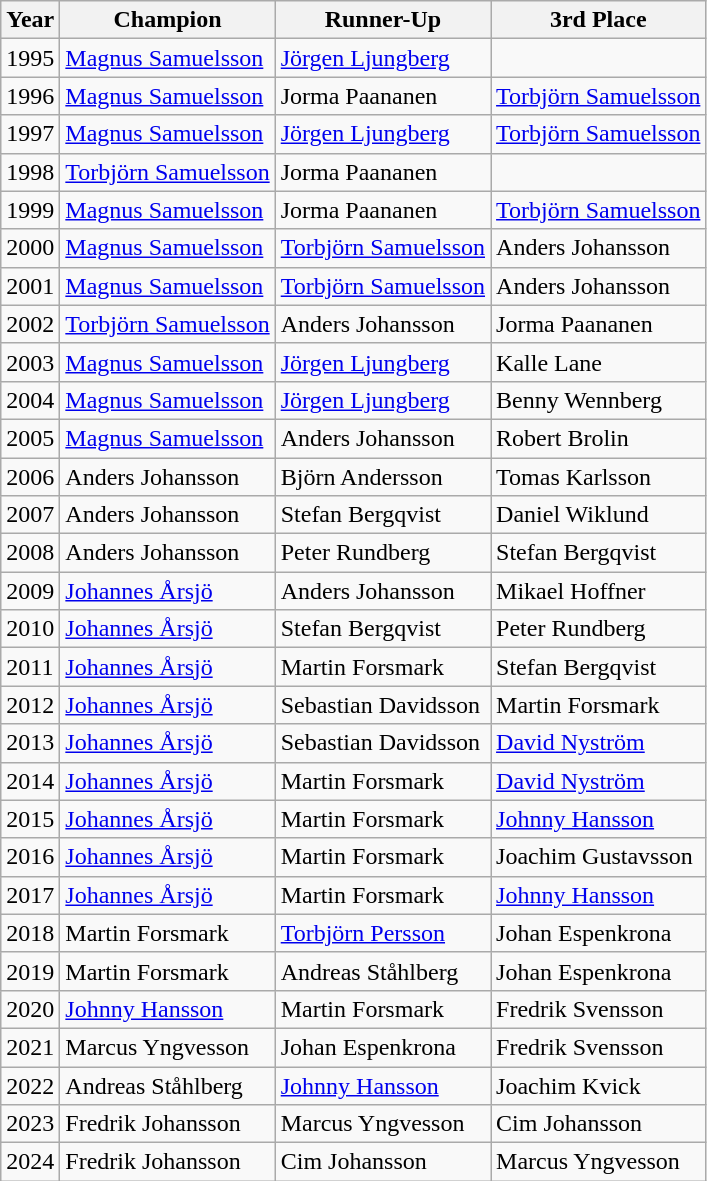<table class="wikitable">
<tr>
<th>Year</th>
<th>Champion</th>
<th>Runner-Up</th>
<th>3rd Place</th>
</tr>
<tr>
<td>1995</td>
<td> <a href='#'>Magnus Samuelsson</a></td>
<td> <a href='#'>Jörgen Ljungberg</a></td>
<td></td>
</tr>
<tr>
<td>1996</td>
<td> <a href='#'>Magnus Samuelsson</a></td>
<td> Jorma Paananen</td>
<td> <a href='#'>Torbjörn Samuelsson</a></td>
</tr>
<tr>
<td>1997</td>
<td> <a href='#'>Magnus Samuelsson</a></td>
<td> <a href='#'>Jörgen Ljungberg</a></td>
<td> <a href='#'>Torbjörn Samuelsson</a></td>
</tr>
<tr>
<td>1998</td>
<td> <a href='#'>Torbjörn Samuelsson</a></td>
<td> Jorma Paananen</td>
<td></td>
</tr>
<tr>
<td>1999</td>
<td> <a href='#'>Magnus Samuelsson</a></td>
<td> Jorma Paananen</td>
<td> <a href='#'>Torbjörn Samuelsson</a></td>
</tr>
<tr>
<td>2000</td>
<td> <a href='#'>Magnus Samuelsson</a></td>
<td> <a href='#'>Torbjörn Samuelsson</a></td>
<td> Anders Johansson</td>
</tr>
<tr>
<td>2001</td>
<td> <a href='#'>Magnus Samuelsson</a></td>
<td> <a href='#'>Torbjörn Samuelsson</a></td>
<td> Anders Johansson</td>
</tr>
<tr>
<td>2002</td>
<td> <a href='#'>Torbjörn Samuelsson</a></td>
<td> Anders Johansson</td>
<td>  Jorma Paananen</td>
</tr>
<tr>
<td>2003</td>
<td> <a href='#'>Magnus Samuelsson</a></td>
<td> <a href='#'>Jörgen Ljungberg</a></td>
<td> Kalle Lane</td>
</tr>
<tr>
<td>2004</td>
<td> <a href='#'>Magnus Samuelsson</a></td>
<td> <a href='#'>Jörgen Ljungberg</a></td>
<td> Benny Wennberg</td>
</tr>
<tr>
<td>2005</td>
<td> <a href='#'>Magnus Samuelsson</a></td>
<td> Anders Johansson</td>
<td> Robert Brolin</td>
</tr>
<tr>
<td>2006</td>
<td> Anders Johansson</td>
<td> Björn Andersson</td>
<td> Tomas Karlsson</td>
</tr>
<tr>
<td>2007</td>
<td> Anders Johansson</td>
<td> Stefan Bergqvist</td>
<td> Daniel Wiklund</td>
</tr>
<tr>
<td>2008</td>
<td> Anders Johansson</td>
<td> Peter Rundberg</td>
<td> Stefan Bergqvist</td>
</tr>
<tr>
<td>2009</td>
<td> <a href='#'>Johannes Årsjö</a></td>
<td> Anders Johansson</td>
<td> Mikael Hoffner</td>
</tr>
<tr>
<td>2010</td>
<td> <a href='#'>Johannes Årsjö</a></td>
<td> Stefan Bergqvist</td>
<td> Peter Rundberg</td>
</tr>
<tr>
<td>2011</td>
<td> <a href='#'>Johannes Årsjö</a></td>
<td> Martin Forsmark</td>
<td> Stefan Bergqvist</td>
</tr>
<tr>
<td>2012</td>
<td> <a href='#'>Johannes Årsjö</a></td>
<td> Sebastian Davidsson</td>
<td> Martin Forsmark</td>
</tr>
<tr>
<td>2013</td>
<td> <a href='#'>Johannes Årsjö</a></td>
<td> Sebastian Davidsson</td>
<td> <a href='#'>David Nyström</a></td>
</tr>
<tr>
<td>2014</td>
<td> <a href='#'>Johannes Årsjö</a></td>
<td> Martin Forsmark</td>
<td> <a href='#'>David Nyström</a></td>
</tr>
<tr>
<td>2015</td>
<td> <a href='#'>Johannes Årsjö</a></td>
<td> Martin Forsmark</td>
<td> <a href='#'>Johnny Hansson</a></td>
</tr>
<tr>
<td>2016</td>
<td> <a href='#'>Johannes Årsjö</a></td>
<td> Martin Forsmark</td>
<td> Joachim Gustavsson</td>
</tr>
<tr>
<td>2017</td>
<td> <a href='#'>Johannes Årsjö</a></td>
<td> Martin Forsmark</td>
<td> <a href='#'>Johnny Hansson</a></td>
</tr>
<tr>
<td>2018</td>
<td> Martin Forsmark</td>
<td> <a href='#'>Torbjörn Persson</a></td>
<td> Johan Espenkrona</td>
</tr>
<tr>
<td>2019</td>
<td> Martin Forsmark</td>
<td> Andreas Ståhlberg</td>
<td> Johan Espenkrona</td>
</tr>
<tr>
<td>2020 </td>
<td> <a href='#'>Johnny Hansson</a></td>
<td> Martin Forsmark</td>
<td> Fredrik Svensson</td>
</tr>
<tr>
<td>2021</td>
<td> Marcus Yngvesson</td>
<td> Johan Espenkrona</td>
<td> Fredrik Svensson</td>
</tr>
<tr>
<td>2022</td>
<td> Andreas Ståhlberg</td>
<td> <a href='#'>Johnny Hansson</a></td>
<td> Joachim Kvick</td>
</tr>
<tr>
<td>2023</td>
<td> Fredrik Johansson</td>
<td> Marcus Yngvesson</td>
<td> Cim Johansson</td>
</tr>
<tr>
<td>2024</td>
<td> Fredrik Johansson</td>
<td> Cim Johansson</td>
<td> Marcus Yngvesson</td>
</tr>
</table>
